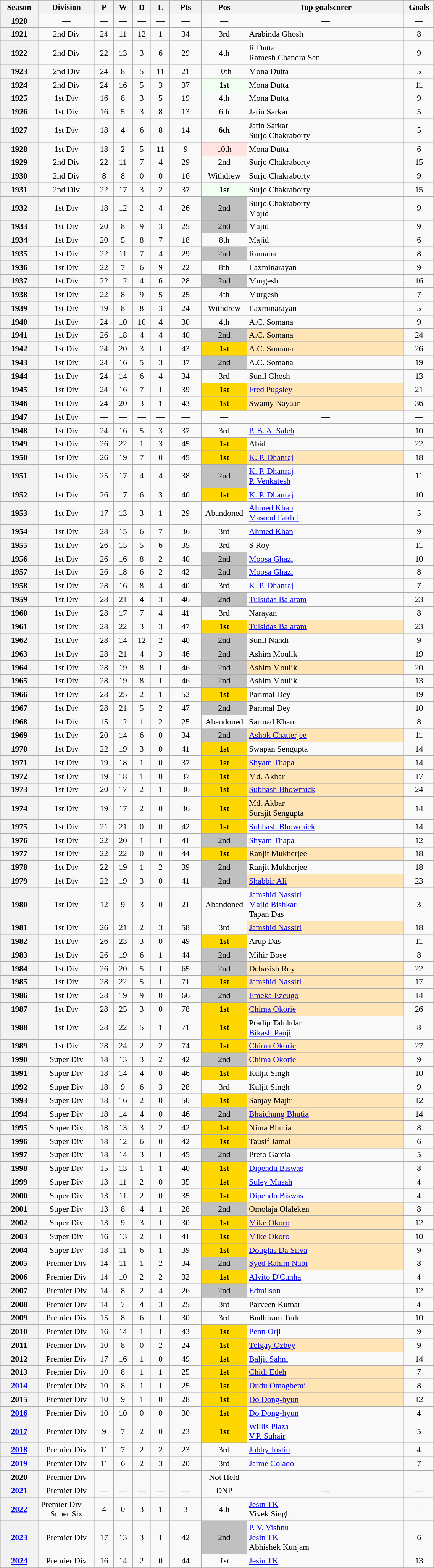<table class="wikitable sortable" style="font-size:90%; width:60%; text-align:center">
<tr>
</tr>
<tr>
<th align="centre" width="5%" scope="col">Season</th>
<th align="centre"  width="9%" scope="col">Division</th>
<th align="centre"  width="3%" scope="col">P</th>
<th align="centre"  width="3%" scope="col">W</th>
<th align="centre"  width="3%" scope="col">D</th>
<th align="centre"  width="3%" scope="col">L</th>
<th align="centre"  width="5%" scope="col">Pts</th>
<th align="centre"  width="2%" scope="col">Pos</th>
<th align="centre"  width="25%" scope="col">Top goalscorer</th>
<th align="centre"  width="3%" scope="col">Goals</th>
</tr>
<tr>
<th>1920</th>
<td>—</td>
<td>—</td>
<td>—</td>
<td>—</td>
<td>—</td>
<td>—</td>
<td>—</td>
<td>—</td>
<td>—</td>
</tr>
<tr>
<th>1921</th>
<td>2nd Div</td>
<td>24</td>
<td>11</td>
<td>12</td>
<td>1</td>
<td>34</td>
<td>3rd</td>
<td align="left"> Arabinda Ghosh</td>
<td>8</td>
</tr>
<tr>
<th>1922</th>
<td>2nd Div</td>
<td>22</td>
<td>13</td>
<td>3</td>
<td>6</td>
<td>29</td>
<td>4th</td>
<td align="left"> R Dutta<br> Ramesh Chandra Sen</td>
<td>9</td>
</tr>
<tr>
<th>1923</th>
<td>2nd Div</td>
<td>24</td>
<td>8</td>
<td>5</td>
<td>11</td>
<td>21</td>
<td>10th</td>
<td align="left"> Mona Dutta</td>
<td>5</td>
</tr>
<tr>
<th>1924</th>
<td>2nd Div</td>
<td>24</td>
<td>16</td>
<td>5</td>
<td>3</td>
<td>37</td>
<td bgcolor=#F0FFF0><strong>1st </strong></td>
<td align="left"> Mona Dutta</td>
<td>11</td>
</tr>
<tr>
<th>1925</th>
<td>1st Div</td>
<td>16</td>
<td>8</td>
<td>3</td>
<td>5</td>
<td>19</td>
<td>4th</td>
<td align="left"> Mona Dutta</td>
<td>9</td>
</tr>
<tr>
<th>1926</th>
<td>1st Div</td>
<td>16</td>
<td>5</td>
<td>3</td>
<td>8</td>
<td>13</td>
<td>6th</td>
<td align="left"> Jatin Sarkar</td>
<td>5</td>
</tr>
<tr>
<th>1927</th>
<td>1st Div</td>
<td>18</td>
<td>4</td>
<td>6</td>
<td>8</td>
<td>14</td>
<td><strong>6th</strong></td>
<td align="left"> Jatin Sarkar<br> Surjo Chakraborty</td>
<td>5</td>
</tr>
<tr>
<th>1928</th>
<td>1st Div</td>
<td>18</td>
<td>2</td>
<td>5</td>
<td>11</td>
<td>9</td>
<td bgcolor=#FFE4E1>10th </td>
<td align="left"> Mona Dutta</td>
<td>6</td>
</tr>
<tr>
<th>1929</th>
<td>2nd Div</td>
<td>22</td>
<td>11</td>
<td>7</td>
<td>4</td>
<td>29</td>
<td>2nd</td>
<td align="left"> Surjo Chakraborty</td>
<td>15</td>
</tr>
<tr>
<th>1930</th>
<td>2nd Div</td>
<td>8</td>
<td>8</td>
<td>0</td>
<td>0</td>
<td>16</td>
<td>Withdrew</td>
<td align="left"> Surjo Chakraborty</td>
<td>9</td>
</tr>
<tr>
<th>1931</th>
<td>2nd Div</td>
<td>22</td>
<td>17</td>
<td>3</td>
<td>2</td>
<td>37</td>
<td bgcolor=#F0FFF0><strong>1st </strong></td>
<td align="left"> Surjo Chakraborty</td>
<td>15</td>
</tr>
<tr>
<th>1932</th>
<td>1st Div</td>
<td>18</td>
<td>12</td>
<td>2</td>
<td>4</td>
<td>26</td>
<td bgcolor="silver">2nd</td>
<td align="left"> Surjo Chakraborty<br> Majid</td>
<td>9</td>
</tr>
<tr>
<th>1933</th>
<td>1st Div</td>
<td>20</td>
<td>8</td>
<td>9</td>
<td>3</td>
<td>25</td>
<td bgcolor="silver">2nd</td>
<td align="left"> Majid</td>
<td>9</td>
</tr>
<tr>
<th>1934</th>
<td>1st Div</td>
<td>20</td>
<td>5</td>
<td>8</td>
<td>7</td>
<td>18</td>
<td>8th</td>
<td align="left"> Majid</td>
<td>6</td>
</tr>
<tr>
<th>1935</th>
<td>1st Div</td>
<td>22</td>
<td>11</td>
<td>7</td>
<td>4</td>
<td>29</td>
<td bgcolor="silver">2nd</td>
<td align="left"> Ramana</td>
<td>8</td>
</tr>
<tr>
<th>1936</th>
<td>1st Div</td>
<td>22</td>
<td>7</td>
<td>6</td>
<td>9</td>
<td>22</td>
<td>8th</td>
<td align="left"> Laxminarayan</td>
<td>9</td>
</tr>
<tr>
<th>1937</th>
<td>1st Div</td>
<td>22</td>
<td>12</td>
<td>4</td>
<td>6</td>
<td>28</td>
<td bgcolor="silver">2nd</td>
<td align="left"> Murgesh</td>
<td>16</td>
</tr>
<tr>
<th>1938</th>
<td>1st Div</td>
<td>22</td>
<td>8</td>
<td>9</td>
<td>5</td>
<td>25</td>
<td>4th</td>
<td align="left"> Murgesh</td>
<td>7</td>
</tr>
<tr>
<th>1939</th>
<td>1st Div</td>
<td>19</td>
<td>8</td>
<td>8</td>
<td>3</td>
<td>24</td>
<td>Withdrew</td>
<td align="left"> Laxminarayan</td>
<td>5</td>
</tr>
<tr>
<th>1940</th>
<td>1st Div</td>
<td>24</td>
<td>10</td>
<td>10</td>
<td>4</td>
<td>30</td>
<td>4th</td>
<td align="left"> A.C. Somana</td>
<td>9</td>
</tr>
<tr>
<th>1941</th>
<td>1st Div</td>
<td>26</td>
<td>18</td>
<td>4</td>
<td>4</td>
<td>40</td>
<td bgcolor="silver">2nd</td>
<td bgcolor="#FFE4B5" align="left"> A.C. Somana</td>
<td>24</td>
</tr>
<tr>
<th>1942</th>
<td>1st Div</td>
<td>24</td>
<td>20</td>
<td>3</td>
<td>1</td>
<td>43</td>
<td bgcolor="gold"><strong>1st</strong></td>
<td bgcolor="#FFE4B5" align="left"> A.C. Somana</td>
<td>26</td>
</tr>
<tr>
<th>1943</th>
<td>1st Div</td>
<td>24</td>
<td>16</td>
<td>5</td>
<td>3</td>
<td>37</td>
<td bgcolor="silver">2nd</td>
<td align="left"> A.C. Somana</td>
<td>19</td>
</tr>
<tr>
<th>1944</th>
<td>1st Div</td>
<td>24</td>
<td>14</td>
<td>6</td>
<td>4</td>
<td>34</td>
<td>3rd</td>
<td align="left"> Sunil Ghosh</td>
<td>13</td>
</tr>
<tr>
<th>1945</th>
<td>1st Div</td>
<td>24</td>
<td>16</td>
<td>7</td>
<td>1</td>
<td>39</td>
<td bgcolor="gold"><strong>1st</strong></td>
<td bgcolor="#FFE4B5" align="left"> <a href='#'>Fred Pugsley</a></td>
<td>21</td>
</tr>
<tr>
<th>1946</th>
<td>1st Div</td>
<td>24</td>
<td>20</td>
<td>3</td>
<td>1</td>
<td>43</td>
<td bgcolor="gold"><strong>1st</strong></td>
<td bgcolor="#FFE4B5" align="left"> Swamy Nayaar</td>
<td>36</td>
</tr>
<tr>
<th>1947</th>
<td>1st Div</td>
<td>—</td>
<td>—</td>
<td>—</td>
<td>—</td>
<td>—</td>
<td>—</td>
<td>—</td>
<td>—</td>
</tr>
<tr>
<th>1948</th>
<td>1st Div</td>
<td>24</td>
<td>16</td>
<td>5</td>
<td>3</td>
<td>37</td>
<td>3rd</td>
<td align="left"> <a href='#'>P. B. A. Saleh</a></td>
<td>10</td>
</tr>
<tr>
<th>1949</th>
<td>1st Div</td>
<td>26</td>
<td>22</td>
<td>1</td>
<td>3</td>
<td>45</td>
<td bgcolor="gold"><strong>1st</strong></td>
<td align="left"> Abid</td>
<td>22</td>
</tr>
<tr>
<th>1950</th>
<td>1st Div</td>
<td>26</td>
<td>19</td>
<td>7</td>
<td>0</td>
<td>45</td>
<td bgcolor="gold"><strong>1st</strong></td>
<td bgcolor="#FFE4B5" align="left"> <a href='#'>K. P. Dhanraj</a></td>
<td>18</td>
</tr>
<tr>
<th>1951</th>
<td>1st Div</td>
<td>25</td>
<td>17</td>
<td>4</td>
<td>4</td>
<td>38</td>
<td bgcolor="silver">2nd</td>
<td align="left"> <a href='#'>K. P. Dhanraj</a><br> <a href='#'>P. Venkatesh</a></td>
<td>11</td>
</tr>
<tr>
<th>1952</th>
<td>1st Div</td>
<td>26</td>
<td>17</td>
<td>6</td>
<td>3</td>
<td>40</td>
<td bgcolor="gold"><strong>1st</strong></td>
<td align="left"> <a href='#'>K. P. Dhanraj</a></td>
<td>10</td>
</tr>
<tr>
<th>1953</th>
<td>1st Div</td>
<td>17</td>
<td>13</td>
<td>3</td>
<td>1</td>
<td>29</td>
<td>Abandoned</td>
<td align="left"> <a href='#'>Ahmed Khan</a><br> <a href='#'>Masood Fakhri</a></td>
<td>5</td>
</tr>
<tr>
<th>1954</th>
<td>1st Div</td>
<td>28</td>
<td>15</td>
<td>6</td>
<td>7</td>
<td>36</td>
<td>3rd</td>
<td align="left"> <a href='#'>Ahmed Khan</a></td>
<td>9</td>
</tr>
<tr>
<th>1955</th>
<td>1st Div</td>
<td>26</td>
<td>15</td>
<td>5</td>
<td>6</td>
<td>35</td>
<td>3rd</td>
<td align="left"> S Roy</td>
<td>11</td>
</tr>
<tr>
<th>1956</th>
<td>1st Div</td>
<td>26</td>
<td>16</td>
<td>8</td>
<td>2</td>
<td>40</td>
<td bgcolor="silver">2nd</td>
<td align="left"> <a href='#'>Moosa Ghazi</a></td>
<td>10</td>
</tr>
<tr>
<th>1957</th>
<td>1st Div</td>
<td>26</td>
<td>18</td>
<td>6</td>
<td>2</td>
<td>42</td>
<td bgcolor="silver">2nd</td>
<td align="left"> <a href='#'>Moosa Ghazi</a></td>
<td>8</td>
</tr>
<tr>
<th>1958</th>
<td>1st Div</td>
<td>28</td>
<td>16</td>
<td>8</td>
<td>4</td>
<td>40</td>
<td>3rd</td>
<td align="left"> <a href='#'>K. P. Dhanraj</a></td>
<td>7</td>
</tr>
<tr>
<th>1959</th>
<td>1st Div</td>
<td>28</td>
<td>21</td>
<td>4</td>
<td>3</td>
<td>46</td>
<td bgcolor="silver">2nd</td>
<td align="left"> <a href='#'>Tulsidas Balaram</a></td>
<td>23</td>
</tr>
<tr>
<th>1960</th>
<td>1st Div</td>
<td>28</td>
<td>17</td>
<td>7</td>
<td>4</td>
<td>41</td>
<td>3rd</td>
<td align="left"> Narayan</td>
<td>8</td>
</tr>
<tr>
<th>1961</th>
<td>1st Div</td>
<td>28</td>
<td>22</td>
<td>3</td>
<td>3</td>
<td>47</td>
<td bgcolor="gold"><strong>1st</strong></td>
<td bgcolor="#FFE4B5" align="left"> <a href='#'>Tulsidas Balaram</a></td>
<td>23</td>
</tr>
<tr>
<th>1962</th>
<td>1st Div</td>
<td>28</td>
<td>14</td>
<td>12</td>
<td>2</td>
<td>40</td>
<td bgcolor="silver">2nd</td>
<td align="left"> Sunil Nandi</td>
<td>9</td>
</tr>
<tr>
<th>1963</th>
<td>1st Div</td>
<td>28</td>
<td>21</td>
<td>4</td>
<td>3</td>
<td>46</td>
<td bgcolor="silver">2nd</td>
<td align="left"> Ashim Moulik</td>
<td>19</td>
</tr>
<tr>
<th>1964</th>
<td>1st Div</td>
<td>28</td>
<td>19</td>
<td>8</td>
<td>1</td>
<td>46</td>
<td bgcolor="silver">2nd</td>
<td bgcolor="#FFE4B5" align="left"> Ashim Moulik</td>
<td>20</td>
</tr>
<tr>
<th>1965</th>
<td>1st Div</td>
<td>28</td>
<td>19</td>
<td>8</td>
<td>1</td>
<td>46</td>
<td bgcolor="silver">2nd</td>
<td align="left"> Ashim Moulik</td>
<td>13</td>
</tr>
<tr>
<th>1966</th>
<td>1st Div</td>
<td>28</td>
<td>25</td>
<td>2</td>
<td>1</td>
<td>52</td>
<td bgcolor="gold"><strong>1st</strong></td>
<td align="left"> Parimal Dey</td>
<td>19</td>
</tr>
<tr>
<th>1967</th>
<td>1st Div</td>
<td>28</td>
<td>21</td>
<td>5</td>
<td>2</td>
<td>47</td>
<td bgcolor="silver">2nd</td>
<td align="left"> Parimal Dey</td>
<td>10</td>
</tr>
<tr>
<th>1968</th>
<td>1st Div</td>
<td>15</td>
<td>12</td>
<td>1</td>
<td>2</td>
<td>25</td>
<td>Abandoned</td>
<td align="left"> Sarmad Khan</td>
<td>8</td>
</tr>
<tr>
<th>1969</th>
<td>1st Div</td>
<td>20</td>
<td>14</td>
<td>6</td>
<td>0</td>
<td>34</td>
<td bgcolor="silver">2nd</td>
<td bgcolor="#FFE4B5" align="left"> <a href='#'>Ashok Chatterjee</a></td>
<td>11</td>
</tr>
<tr>
<th>1970</th>
<td>1st Div</td>
<td>22</td>
<td>19</td>
<td>3</td>
<td>0</td>
<td>41</td>
<td bgcolor="gold"><strong>1st</strong></td>
<td align="left"> Swapan Sengupta</td>
<td>14</td>
</tr>
<tr>
<th>1971</th>
<td>1st Div</td>
<td>19</td>
<td>18</td>
<td>1</td>
<td>0</td>
<td>37</td>
<td bgcolor="gold"><strong>1st</strong></td>
<td bgcolor="#FFE4B5" align="left"> <a href='#'>Shyam Thapa</a></td>
<td>14</td>
</tr>
<tr>
<th>1972</th>
<td>1st Div</td>
<td>19</td>
<td>18</td>
<td>1</td>
<td>0</td>
<td>37</td>
<td bgcolor="gold"><strong>1st</strong></td>
<td bgcolor="#FFE4B5" align="left"> Md. Akbar</td>
<td>17</td>
</tr>
<tr>
<th>1973</th>
<td>1st Div</td>
<td>20</td>
<td>17</td>
<td>2</td>
<td>1</td>
<td>36</td>
<td bgcolor="gold"><strong>1st</strong></td>
<td bgcolor="#FFE4B5" align="left"> <a href='#'>Subhash Bhowmick</a></td>
<td>24</td>
</tr>
<tr>
<th>1974</th>
<td>1st Div</td>
<td>19</td>
<td>17</td>
<td>2</td>
<td>0</td>
<td>36</td>
<td bgcolor="gold"><strong>1st</strong></td>
<td bgcolor="#FFE4B5" align="left"> Md. Akbar<br> Surajit Sengupta</td>
<td>14</td>
</tr>
<tr>
<th>1975</th>
<td>1st Div</td>
<td>21</td>
<td>21</td>
<td>0</td>
<td>0</td>
<td>42</td>
<td bgcolor="gold"><strong>1st</strong></td>
<td align="left"> <a href='#'>Subhash Bhowmick</a></td>
<td>14</td>
</tr>
<tr>
<th>1976</th>
<td>1st Div</td>
<td>22</td>
<td>20</td>
<td>1</td>
<td>1</td>
<td>41</td>
<td bgcolor="silver">2nd</td>
<td align="left"> <a href='#'>Shyam Thapa</a></td>
<td>12</td>
</tr>
<tr>
<th>1977</th>
<td>1st Div</td>
<td>22</td>
<td>22</td>
<td>0</td>
<td>0</td>
<td>44</td>
<td bgcolor="gold"><strong>1st</strong></td>
<td bgcolor="#FFE4B5" align="left"> Ranjit Mukherjee</td>
<td>18</td>
</tr>
<tr>
<th>1978</th>
<td>1st Div</td>
<td>22</td>
<td>19</td>
<td>1</td>
<td>2</td>
<td>39</td>
<td bgcolor="silver">2nd</td>
<td align="left"> Ranjit Mukherjee</td>
<td>18</td>
</tr>
<tr>
<th>1979</th>
<td>1st Div</td>
<td>22</td>
<td>19</td>
<td>3</td>
<td>0</td>
<td>41</td>
<td bgcolor="silver">2nd</td>
<td bgcolor="#FFE4B5" align="left"> <a href='#'>Shabbir Ali</a></td>
<td>23</td>
</tr>
<tr>
<th>1980</th>
<td>1st Div</td>
<td>12</td>
<td>9</td>
<td>3</td>
<td>0</td>
<td>21</td>
<td>Abandoned</td>
<td align="left"> <a href='#'>Jamshid Nassiri</a><br> <a href='#'>Majid Bishkar</a><br> Tapan Das</td>
<td>3</td>
</tr>
<tr>
<th>1981</th>
<td>1st Div</td>
<td>26</td>
<td>21</td>
<td>2</td>
<td>3</td>
<td>58</td>
<td>3rd</td>
<td bgcolor="#FFE4B5" align="left"> <a href='#'>Jamshid Nassiri</a></td>
<td>18</td>
</tr>
<tr>
<th>1982</th>
<td>1st Div</td>
<td>26</td>
<td>23</td>
<td>3</td>
<td>0</td>
<td>49</td>
<td bgcolor="gold"><strong>1st</strong></td>
<td align="left"> Arup Das</td>
<td>11</td>
</tr>
<tr>
<th>1983</th>
<td>1st Div</td>
<td>26</td>
<td>19</td>
<td>6</td>
<td>1</td>
<td>44</td>
<td bgcolor="silver">2nd</td>
<td align="left"> Mihir Bose</td>
<td>8</td>
</tr>
<tr>
<th>1984</th>
<td>1st Div</td>
<td>26</td>
<td>20</td>
<td>5</td>
<td>1</td>
<td>65</td>
<td bgcolor="silver">2nd</td>
<td bgcolor="#FFE4B5" align="left"> Debasish Roy</td>
<td>22</td>
</tr>
<tr>
<th>1985</th>
<td>1st Div</td>
<td>28</td>
<td>22</td>
<td>5</td>
<td>1</td>
<td>71</td>
<td bgcolor="gold"><strong>1st</strong></td>
<td bgcolor="#FFE4B5" align="left"> <a href='#'>Jamshid Nassiri</a></td>
<td>17</td>
</tr>
<tr>
<th>1986</th>
<td>1st Div</td>
<td>28</td>
<td>19</td>
<td>9</td>
<td>0</td>
<td>66</td>
<td bgcolor="silver">2nd</td>
<td bgcolor="#FFE4B5" align="left"> <a href='#'>Emeka Ezeugo</a></td>
<td>14</td>
</tr>
<tr>
<th>1987</th>
<td>1st Div</td>
<td>28</td>
<td>25</td>
<td>3</td>
<td>0</td>
<td>78</td>
<td bgcolor="gold"><strong>1st</strong></td>
<td bgcolor="#FFE4B5" align="left"> <a href='#'>Chima Okorie</a></td>
<td>26</td>
</tr>
<tr>
<th>1988</th>
<td>1st Div</td>
<td>28</td>
<td>22</td>
<td>5</td>
<td>1</td>
<td>71</td>
<td bgcolor="gold"><strong>1st</strong></td>
<td align="left"> Pradip Talukdar<br> <a href='#'>Bikash Panji</a></td>
<td>8</td>
</tr>
<tr>
<th>1989</th>
<td>1st Div</td>
<td>28</td>
<td>24</td>
<td>2</td>
<td>2</td>
<td>74</td>
<td bgcolor="gold"><strong>1st</strong></td>
<td bgcolor="#FFE4B5" align="left"> <a href='#'>Chima Okorie</a></td>
<td>27</td>
</tr>
<tr>
<th>1990</th>
<td>Super Div</td>
<td>18</td>
<td>13</td>
<td>3</td>
<td>2</td>
<td>42</td>
<td bgcolor="silver">2nd</td>
<td bgcolor="#FFE4B5" align="left"> <a href='#'>Chima Okorie</a></td>
<td>9</td>
</tr>
<tr>
<th>1991</th>
<td>Super Div</td>
<td>18</td>
<td>14</td>
<td>4</td>
<td>0</td>
<td>46</td>
<td bgcolor="gold"><strong>1st</strong></td>
<td align="left"> Kuljit Singh</td>
<td>10</td>
</tr>
<tr>
<th>1992</th>
<td>Super Div</td>
<td>18</td>
<td>9</td>
<td>6</td>
<td>3</td>
<td>28</td>
<td>3rd</td>
<td align="left"> Kuljit Singh</td>
<td>9</td>
</tr>
<tr>
<th>1993</th>
<td>Super Div</td>
<td>18</td>
<td>16</td>
<td>2</td>
<td>0</td>
<td>50</td>
<td bgcolor="gold"><strong>1st</strong></td>
<td bgcolor=#FFE4B5 align="left"> Sanjay Majhi</td>
<td>12</td>
</tr>
<tr>
<th>1994</th>
<td>Super Div</td>
<td>18</td>
<td>14</td>
<td>4</td>
<td>0</td>
<td>46</td>
<td bgcolor="silver">2nd</td>
<td bgcolor="#FFE4B5" align="left"> <a href='#'>Bhaichung Bhutia</a></td>
<td>14</td>
</tr>
<tr>
<th>1995</th>
<td>Super Div</td>
<td>18</td>
<td>13</td>
<td>3</td>
<td>2</td>
<td>42</td>
<td bgcolor="gold"><strong>1st</strong></td>
<td bgcolor=#FFE4B5 align="left"> Nima Bhutia</td>
<td>8</td>
</tr>
<tr>
<th>1996</th>
<td>Super Div</td>
<td>18</td>
<td>12</td>
<td>6</td>
<td>0</td>
<td>42</td>
<td bgcolor="gold"><strong>1st</strong></td>
<td bgcolor=#FFE4B5 align="left"> Tausif Jamal</td>
<td>6</td>
</tr>
<tr>
<th>1997</th>
<td>Super Div</td>
<td>18</td>
<td>14</td>
<td>3</td>
<td>1</td>
<td>45</td>
<td bgcolor="silver">2nd</td>
<td align="left"> Preto Garcia</td>
<td>5</td>
</tr>
<tr>
<th>1998</th>
<td>Super Div</td>
<td>15</td>
<td>13</td>
<td>1</td>
<td>1</td>
<td>40</td>
<td bgcolor="gold"><strong>1st</strong></td>
<td align="left"> <a href='#'>Dipendu Biswas</a></td>
<td>8</td>
</tr>
<tr>
<th>1999</th>
<td>Super Div</td>
<td>13</td>
<td>11</td>
<td>2</td>
<td>0</td>
<td>35</td>
<td bgcolor="gold"><strong>1st</strong></td>
<td align="left"> <a href='#'>Suley Musah</a></td>
<td>4</td>
</tr>
<tr>
<th>2000</th>
<td>Super Div</td>
<td>13</td>
<td>11</td>
<td>2</td>
<td>0</td>
<td>35</td>
<td bgcolor="gold"><strong>1st</strong></td>
<td align="left"> <a href='#'>Dipendu Biswas</a></td>
<td>4</td>
</tr>
<tr>
<th>2001</th>
<td>Super Div</td>
<td>13</td>
<td>8</td>
<td>4</td>
<td>1</td>
<td>28</td>
<td bgcolor="silver">2nd</td>
<td bgcolor="#FFE4B5" align="left"> Omolaja Olaleken</td>
<td>8</td>
</tr>
<tr>
<th>2002</th>
<td>Super Div</td>
<td>13</td>
<td>9</td>
<td>3</td>
<td>1</td>
<td>30</td>
<td bgcolor="gold"><strong>1st</strong></td>
<td bgcolor=#FFE4B5 align="left"> <a href='#'>Mike Okoro</a></td>
<td>12</td>
</tr>
<tr>
<th>2003</th>
<td>Super Div</td>
<td>16</td>
<td>13</td>
<td>2</td>
<td>1</td>
<td>41</td>
<td bgcolor="gold"><strong>1st</strong></td>
<td bgcolor=#FFE4B5 align="left"> <a href='#'>Mike Okoro</a></td>
<td>10</td>
</tr>
<tr>
<th>2004</th>
<td>Super Div</td>
<td>18</td>
<td>11</td>
<td>6</td>
<td>1</td>
<td>39</td>
<td bgcolor="gold"><strong>1st</strong></td>
<td bgcolor=#FFE4B5 align="left"> <a href='#'>Douglas Da Silva</a></td>
<td>9</td>
</tr>
<tr>
<th>2005</th>
<td>Premier Div</td>
<td>14</td>
<td>11</td>
<td>1</td>
<td>2</td>
<td>34</td>
<td bgcolor="silver">2nd</td>
<td bgcolor="#FFE4B5" align="left"> <a href='#'>Syed Rahim Nabi</a></td>
<td>8</td>
</tr>
<tr>
<th>2006</th>
<td>Premier Div</td>
<td>14</td>
<td>10</td>
<td>2</td>
<td>2</td>
<td>32</td>
<td bgcolor="gold"><strong>1st</strong></td>
<td align="left"> <a href='#'>Alvito D'Cunha</a></td>
<td>4</td>
</tr>
<tr>
<th>2007</th>
<td>Premier Div</td>
<td>14</td>
<td>8</td>
<td>2</td>
<td>4</td>
<td>26</td>
<td bgcolor="silver">2nd</td>
<td align="left"> <a href='#'>Edmilson</a></td>
<td>12</td>
</tr>
<tr>
<th>2008</th>
<td>Premier Div</td>
<td>14</td>
<td>7</td>
<td>4</td>
<td>3</td>
<td>25</td>
<td>3rd</td>
<td align="left"> Parveen Kumar</td>
<td>4</td>
</tr>
<tr>
<th>2009</th>
<td>Premier Div</td>
<td>15</td>
<td>8</td>
<td>6</td>
<td>1</td>
<td>30</td>
<td>3rd</td>
<td align="left"> Budhiram Tudu</td>
<td>10</td>
</tr>
<tr>
<th>2010</th>
<td>Premier Div</td>
<td>16</td>
<td>14</td>
<td>1</td>
<td>1</td>
<td>43</td>
<td bgcolor="gold"><strong>1st</strong></td>
<td align="left"> <a href='#'>Penn Orji</a></td>
<td>9</td>
</tr>
<tr>
<th>2011</th>
<td>Premier Div</td>
<td>10</td>
<td>8</td>
<td>0</td>
<td>2</td>
<td>24</td>
<td bgcolor="gold"><strong>1st</strong></td>
<td bgcolor=#FFE4B5 align="left"> <a href='#'>Tolgay Ozbey</a></td>
<td>9</td>
</tr>
<tr>
<th>2012</th>
<td>Premier Div</td>
<td>17</td>
<td>16</td>
<td>1</td>
<td>0</td>
<td>49</td>
<td bgcolor="gold"><strong>1st</strong></td>
<td align="left"> <a href='#'>Baljit Sahni</a></td>
<td>14</td>
</tr>
<tr>
<th>2013</th>
<td>Premier Div</td>
<td>10</td>
<td>8</td>
<td>1</td>
<td>1</td>
<td>25</td>
<td bgcolor="gold"><strong>1st</strong></td>
<td bgcolor=#FFE4B5 align="left"> <a href='#'>Chidi Edeh</a></td>
<td>7</td>
</tr>
<tr>
<th><a href='#'>2014</a></th>
<td>Premier Div</td>
<td>10</td>
<td>8</td>
<td>1</td>
<td>1</td>
<td>25</td>
<td bgcolor="gold"><strong>1st</strong></td>
<td bgcolor=#FFE4B5 align="left"> <a href='#'>Dudu Omagbemi</a></td>
<td>8</td>
</tr>
<tr>
<th>2015</th>
<td>Premier Div</td>
<td>10</td>
<td>9</td>
<td>1</td>
<td>0</td>
<td>28</td>
<td bgcolor="gold"><strong>1st</strong></td>
<td bgcolor=#FFE4B5 align="left"> <a href='#'>Do Dong-hyun</a></td>
<td>12</td>
</tr>
<tr>
<th><a href='#'>2016</a></th>
<td>Premier Div</td>
<td>10</td>
<td>10</td>
<td>0</td>
<td>0</td>
<td>30</td>
<td bgcolor="gold"><strong>1st</strong></td>
<td align="left"> <a href='#'>Do Dong-hyun</a></td>
<td>4</td>
</tr>
<tr>
<th><a href='#'>2017</a></th>
<td>Premier Div</td>
<td>9</td>
<td>7</td>
<td>2</td>
<td>0</td>
<td>23</td>
<td bgcolor="gold"><strong>1st</strong></td>
<td align="left"> <a href='#'>Willis Plaza</a><br> <a href='#'>V.P. Suhair</a></td>
<td>5</td>
</tr>
<tr>
<th><a href='#'>2018</a></th>
<td>Premier Div</td>
<td>11</td>
<td>7</td>
<td>2</td>
<td>2</td>
<td>23</td>
<td>3rd</td>
<td align="left"> <a href='#'>Jobby Justin</a></td>
<td>4</td>
</tr>
<tr>
<th><a href='#'>2019</a></th>
<td>Premier Div</td>
<td>11</td>
<td>6</td>
<td>2</td>
<td>3</td>
<td>20</td>
<td>3rd</td>
<td align="left"> <a href='#'>Jaime Colado</a></td>
<td>7</td>
</tr>
<tr>
<th>2020</th>
<td>Premier Div</td>
<td>—</td>
<td>—</td>
<td>—</td>
<td>—</td>
<td>—</td>
<td>Not Held</td>
<td>—</td>
<td>—</td>
</tr>
<tr>
<th><a href='#'>2021</a></th>
<td>Premier Div</td>
<td>—</td>
<td>—</td>
<td>—</td>
<td>—</td>
<td>—</td>
<td>DNP</td>
<td>—</td>
<td>—</td>
</tr>
<tr>
<th><a href='#'>2022</a></th>
<td>Premier Div — Super Six</td>
<td>4</td>
<td>0</td>
<td>3</td>
<td>1</td>
<td>3</td>
<td>4th</td>
<td align="left"> <a href='#'>Jesin TK</a><br> Vivek Singh</td>
<td>1</td>
</tr>
<tr>
<th><a href='#'>2023</a></th>
<td>Premier Div</td>
<td>17</td>
<td>13</td>
<td>3</td>
<td>1</td>
<td>42</td>
<td bgcolor="silver">2nd</td>
<td align="left"> <a href='#'>P. V. Vishnu</a><br> <a href='#'>Jesin TK</a><br> Abhishek Kunjam</td>
<td>6</td>
</tr>
<tr>
<th><a href='#'>2024</a></th>
<td>Premier Div</td>
<td>16</td>
<td>14</td>
<td>2</td>
<td>0</td>
<td>44</td>
<td><em>1st</em></td>
<td align="left"> <a href='#'>Jesin TK</a></td>
<td>13</td>
</tr>
<tr>
</tr>
</table>
